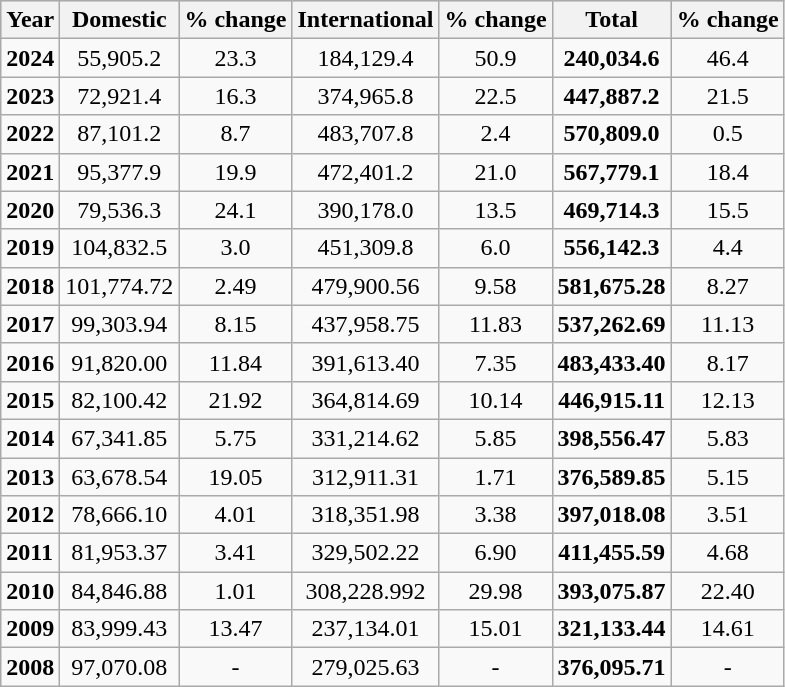<table class="wikitable sortable toccolours">
<tr style="background:lightgrey;">
<th>Year</th>
<th>Domestic</th>
<th>% change</th>
<th>International</th>
<th>% change</th>
<th>Total</th>
<th>% change</th>
</tr>
<tr>
<td><strong>2024</strong></td>
<td align="center">55,905.2</td>
<td align="center"> 23.3</td>
<td align="center">184,129.4</td>
<td align="center"> 50.9</td>
<td align="center"><strong>240,034.6</strong></td>
<td align="center"> 46.4</td>
</tr>
<tr>
<td><strong>2023</strong></td>
<td align="center">72,921.4</td>
<td align="center"> 16.3</td>
<td align="center">374,965.8</td>
<td align="center"> 22.5</td>
<td align="center"><strong>447,887.2</strong></td>
<td align="center"> 21.5</td>
</tr>
<tr>
<td><strong>2022</strong></td>
<td align="center">87,101.2</td>
<td align="center"> 8.7</td>
<td align="center">483,707.8</td>
<td align="center"> 2.4</td>
<td align="center"><strong>570,809.0</strong></td>
<td align="center"> 0.5</td>
</tr>
<tr>
<td><strong>2021</strong></td>
<td align="center">95,377.9</td>
<td align="center"> 19.9</td>
<td align="center">472,401.2</td>
<td align="center"> 21.0</td>
<td align="center"><strong>567,779.1</strong></td>
<td align="center"> 18.4</td>
</tr>
<tr>
<td><strong>2020</strong></td>
<td align="center">79,536.3</td>
<td align="center"> 24.1</td>
<td align="center">390,178.0</td>
<td align="center"> 13.5</td>
<td align="center"><strong>469,714.3</strong></td>
<td align="center"> 15.5</td>
</tr>
<tr>
<td><strong>2019</strong></td>
<td align="center">104,832.5</td>
<td align="center"> 3.0</td>
<td align="center">451,309.8</td>
<td align="center"> 6.0</td>
<td align="center"><strong>556,142.3</strong></td>
<td align="center"> 4.4</td>
</tr>
<tr>
<td><strong>2018</strong></td>
<td align="center">101,774.72</td>
<td align="center"> 2.49</td>
<td align="center">479,900.56</td>
<td align="center"> 9.58</td>
<td align="center"><strong>581,675.28</strong></td>
<td align="center"> 8.27</td>
</tr>
<tr>
<td><strong>2017</strong></td>
<td align="center">99,303.94</td>
<td align="center"> 8.15</td>
<td align="center">437,958.75</td>
<td align="center"> 11.83</td>
<td align="center"><strong>537,262.69</strong></td>
<td align="center"> 11.13</td>
</tr>
<tr>
<td><strong>2016</strong></td>
<td align="center">91,820.00</td>
<td align="center"> 11.84</td>
<td align="center">391,613.40</td>
<td align="center"> 7.35</td>
<td align="center"><strong>483,433.40</strong></td>
<td align="center"> 8.17</td>
</tr>
<tr>
<td><strong>2015</strong></td>
<td align="center">82,100.42</td>
<td align="center"> 21.92</td>
<td align="center">364,814.69</td>
<td align="center"> 10.14</td>
<td align="center"><strong>446,915.11</strong></td>
<td align="center"> 12.13</td>
</tr>
<tr>
<td><strong>2014</strong></td>
<td align="center">67,341.85</td>
<td align="center"> 5.75</td>
<td align="center">331,214.62</td>
<td align="center"> 5.85</td>
<td align="center"><strong>398,556.47</strong></td>
<td align="center"> 5.83</td>
</tr>
<tr>
<td><strong>2013</strong></td>
<td align="center">63,678.54</td>
<td align="center"> 19.05</td>
<td align="center">312,911.31</td>
<td align="center"> 1.71</td>
<td align="center"><strong>376,589.85</strong></td>
<td align="center"> 5.15</td>
</tr>
<tr>
<td><strong>2012</strong></td>
<td align="center">78,666.10</td>
<td align="center"> 4.01</td>
<td align="center">318,351.98</td>
<td align="center"> 3.38</td>
<td align="center"><strong>397,018.08</strong></td>
<td align="center"> 3.51</td>
</tr>
<tr>
<td><strong>2011</strong></td>
<td align="center">81,953.37</td>
<td align="center"> 3.41</td>
<td align="center">329,502.22</td>
<td align="center"> 6.90</td>
<td align="center"><strong>411,455.59</strong></td>
<td align="center"> 4.68</td>
</tr>
<tr>
<td><strong>2010</strong></td>
<td align="center">84,846.88</td>
<td align="center"> 1.01</td>
<td align="center">308,228.992</td>
<td align="center"> 29.98</td>
<td align="center"><strong>393,075.87</strong></td>
<td align="center"> 22.40</td>
</tr>
<tr>
<td><strong>2009</strong></td>
<td align="center">83,999.43</td>
<td align="center"> 13.47</td>
<td align="center">237,134.01</td>
<td align="center"> 15.01</td>
<td align="center"><strong>321,133.44</strong></td>
<td align="center"> 14.61</td>
</tr>
<tr>
<td><strong>2008</strong></td>
<td align="center">97,070.08</td>
<td align="center">-</td>
<td align="center">279,025.63</td>
<td align="center">-</td>
<td align="center"><strong>376,095.71</strong></td>
<td align="center">-</td>
</tr>
</table>
